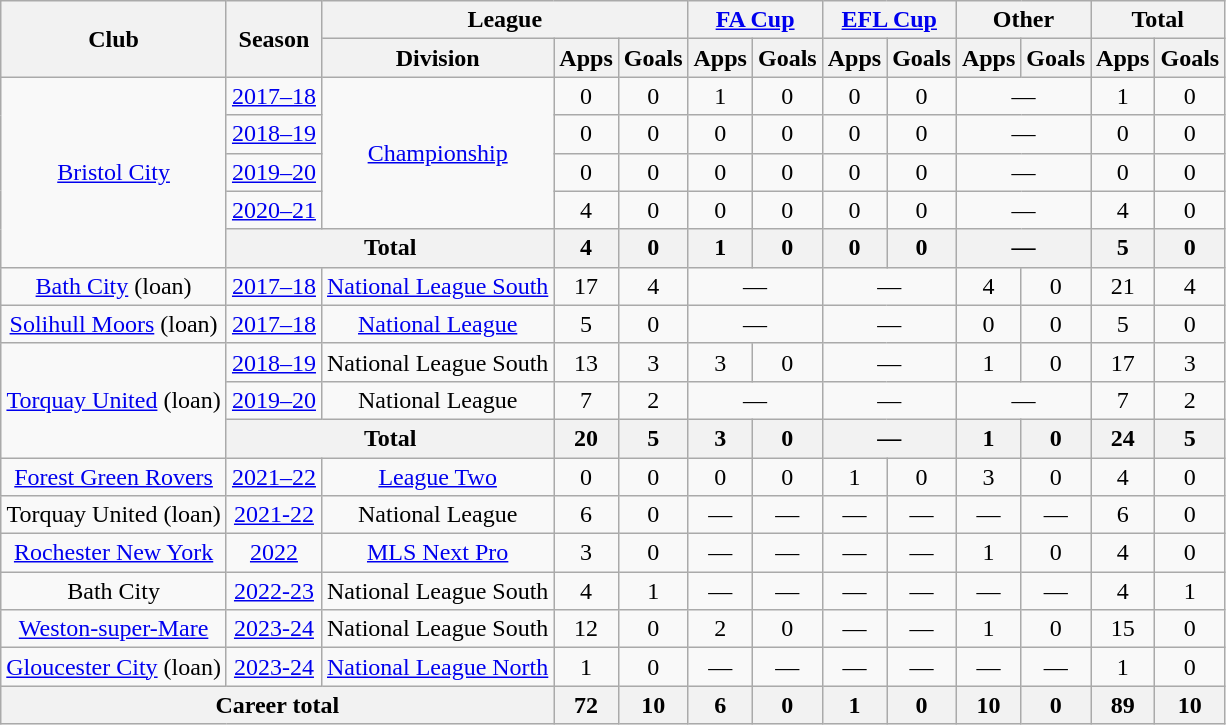<table class=wikitable style="text-align: center">
<tr>
<th rowspan=2>Club</th>
<th rowspan=2>Season</th>
<th colspan=3>League</th>
<th colspan=2><a href='#'>FA Cup</a></th>
<th colspan=2><a href='#'>EFL Cup</a></th>
<th colspan=2>Other</th>
<th colspan=2>Total</th>
</tr>
<tr>
<th>Division</th>
<th>Apps</th>
<th>Goals</th>
<th>Apps</th>
<th>Goals</th>
<th>Apps</th>
<th>Goals</th>
<th>Apps</th>
<th>Goals</th>
<th>Apps</th>
<th>Goals</th>
</tr>
<tr>
<td rowspan=5><a href='#'>Bristol City</a></td>
<td><a href='#'>2017–18</a></td>
<td rowspan="4"><a href='#'>Championship</a></td>
<td>0</td>
<td>0</td>
<td>1</td>
<td>0</td>
<td>0</td>
<td>0</td>
<td colspan=2>—</td>
<td>1</td>
<td>0</td>
</tr>
<tr>
<td><a href='#'>2018–19</a></td>
<td>0</td>
<td>0</td>
<td>0</td>
<td>0</td>
<td>0</td>
<td>0</td>
<td colspan=2>—</td>
<td>0</td>
<td>0</td>
</tr>
<tr>
<td><a href='#'>2019–20</a></td>
<td>0</td>
<td>0</td>
<td>0</td>
<td>0</td>
<td>0</td>
<td>0</td>
<td colspan=2>—</td>
<td>0</td>
<td>0</td>
</tr>
<tr>
<td><a href='#'>2020–21</a></td>
<td>4</td>
<td>0</td>
<td>0</td>
<td>0</td>
<td>0</td>
<td>0</td>
<td colspan=2>—</td>
<td>4</td>
<td>0</td>
</tr>
<tr>
<th colspan=2>Total</th>
<th>4</th>
<th>0</th>
<th>1</th>
<th>0</th>
<th>0</th>
<th>0</th>
<th colspan=2>—</th>
<th>5</th>
<th>0</th>
</tr>
<tr>
<td><a href='#'>Bath City</a> (loan)</td>
<td><a href='#'>2017–18</a></td>
<td><a href='#'>National League South</a></td>
<td>17</td>
<td>4</td>
<td colspan=2>—</td>
<td colspan=2>—</td>
<td>4</td>
<td>0</td>
<td>21</td>
<td>4</td>
</tr>
<tr>
<td><a href='#'>Solihull Moors</a> (loan)</td>
<td><a href='#'>2017–18</a></td>
<td><a href='#'>National League</a></td>
<td>5</td>
<td>0</td>
<td colspan=2>—</td>
<td colspan=2>—</td>
<td>0</td>
<td>0</td>
<td>5</td>
<td>0</td>
</tr>
<tr>
<td rowspan=3><a href='#'>Torquay United</a> (loan)</td>
<td><a href='#'>2018–19</a></td>
<td>National League South</td>
<td>13</td>
<td>3</td>
<td>3</td>
<td>0</td>
<td colspan=2>—</td>
<td>1</td>
<td>0</td>
<td>17</td>
<td>3</td>
</tr>
<tr>
<td><a href='#'>2019–20</a></td>
<td>National League</td>
<td>7</td>
<td>2</td>
<td colspan=2>—</td>
<td colspan=2>—</td>
<td colspan=2>—</td>
<td>7</td>
<td>2</td>
</tr>
<tr>
<th colspan=2>Total</th>
<th>20</th>
<th>5</th>
<th>3</th>
<th>0</th>
<th colspan=2>—</th>
<th>1</th>
<th>0</th>
<th>24</th>
<th>5</th>
</tr>
<tr>
<td><a href='#'>Forest Green Rovers</a></td>
<td><a href='#'>2021–22</a></td>
<td><a href='#'>League Two</a></td>
<td>0</td>
<td>0</td>
<td>0</td>
<td>0</td>
<td>1</td>
<td>0</td>
<td>3</td>
<td>0</td>
<td>4</td>
<td>0</td>
</tr>
<tr>
<td>Torquay United (loan)</td>
<td><a href='#'>2021-22</a></td>
<td>National League</td>
<td>6</td>
<td>0</td>
<td>—</td>
<td>—</td>
<td>—</td>
<td>—</td>
<td>—</td>
<td>—</td>
<td>6</td>
<td>0</td>
</tr>
<tr>
<td><a href='#'>Rochester New York</a></td>
<td><a href='#'>2022</a></td>
<td><a href='#'>MLS Next Pro</a></td>
<td>3</td>
<td>0</td>
<td>—</td>
<td>—</td>
<td>—</td>
<td>—</td>
<td>1</td>
<td>0</td>
<td>4</td>
<td>0</td>
</tr>
<tr>
<td>Bath City</td>
<td><a href='#'>2022-23</a></td>
<td>National League South</td>
<td>4</td>
<td>1</td>
<td>—</td>
<td>—</td>
<td>—</td>
<td>—</td>
<td>—</td>
<td>—</td>
<td>4</td>
<td>1</td>
</tr>
<tr>
<td><a href='#'>Weston-super-Mare</a></td>
<td><a href='#'>2023-24</a></td>
<td>National League South</td>
<td>12</td>
<td>0</td>
<td>2</td>
<td>0</td>
<td>—</td>
<td>—</td>
<td>1</td>
<td>0</td>
<td>15</td>
<td>0</td>
</tr>
<tr>
<td><a href='#'>Gloucester City</a> (loan)</td>
<td><a href='#'>2023-24</a></td>
<td><a href='#'>National League North</a></td>
<td>1</td>
<td>0</td>
<td>—</td>
<td>—</td>
<td>—</td>
<td>—</td>
<td>—</td>
<td>—</td>
<td>1</td>
<td>0</td>
</tr>
<tr>
<th colspan="3">Career total</th>
<th>72</th>
<th>10</th>
<th>6</th>
<th>0</th>
<th>1</th>
<th>0</th>
<th>10</th>
<th>0</th>
<th>89</th>
<th>10</th>
</tr>
</table>
